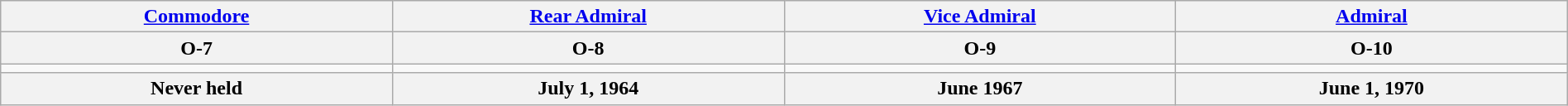<table class="wikitable" style="margin:auto; width:100%;">
<tr>
<th><a href='#'>Commodore</a></th>
<th><a href='#'>Rear Admiral</a></th>
<th><a href='#'>Vice Admiral</a></th>
<th><a href='#'>Admiral</a></th>
</tr>
<tr>
<th>O-7</th>
<th>O-8</th>
<th>O-9</th>
<th>O-10</th>
</tr>
<tr>
<td style="text-align:center; width:16%;"></td>
<td style="text-align:center; width:16%;"></td>
<td style="text-align:center; width:16%;"></td>
<td style="text-align:center; width:16%;"></td>
</tr>
<tr>
<th>Never held</th>
<th>July 1, 1964</th>
<th>June 1967</th>
<th>June 1, 1970</th>
</tr>
</table>
